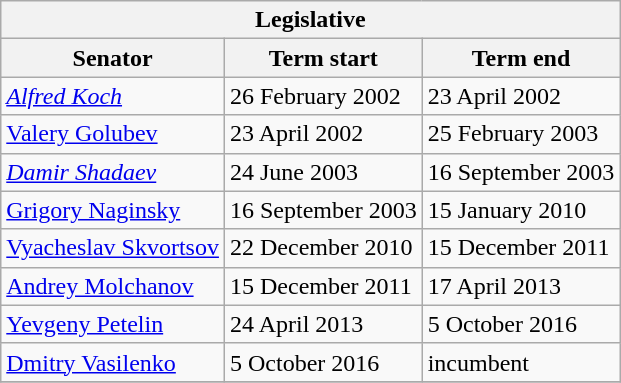<table class="wikitable sortable">
<tr>
<th colspan=3>Legislative</th>
</tr>
<tr>
<th>Senator</th>
<th>Term start</th>
<th>Term end</th>
</tr>
<tr>
<td><em><a href='#'>Alfred Koch</a></em></td>
<td>26 February 2002</td>
<td>23 April 2002</td>
</tr>
<tr>
<td><a href='#'>Valery Golubev</a></td>
<td>23 April 2002</td>
<td>25 February 2003</td>
</tr>
<tr>
<td><em><a href='#'>Damir Shadaev</a></em></td>
<td>24 June 2003</td>
<td>16 September 2003</td>
</tr>
<tr>
<td><a href='#'>Grigory Naginsky</a></td>
<td>16 September 2003</td>
<td>15 January 2010</td>
</tr>
<tr>
<td><a href='#'>Vyacheslav Skvortsov</a></td>
<td>22 December 2010</td>
<td>15 December 2011</td>
</tr>
<tr>
<td><a href='#'>Andrey Molchanov</a></td>
<td>15 December 2011</td>
<td>17 April 2013</td>
</tr>
<tr>
<td><a href='#'>Yevgeny Petelin</a></td>
<td>24 April 2013</td>
<td>5 October 2016</td>
</tr>
<tr>
<td><a href='#'>Dmitry Vasilenko</a></td>
<td>5 October 2016</td>
<td>incumbent</td>
</tr>
<tr>
</tr>
</table>
